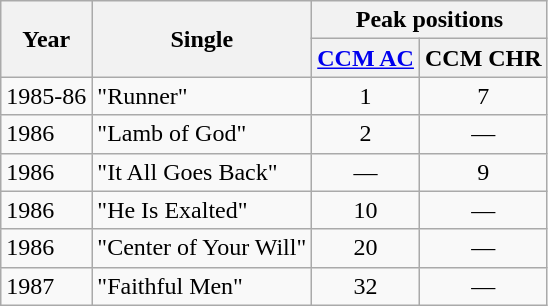<table class="wikitable">
<tr>
<th rowspan="2">Year</th>
<th rowspan="2">Single</th>
<th colspan="2">Peak positions</th>
</tr>
<tr>
<th><a href='#'>CCM AC</a></th>
<th>CCM CHR</th>
</tr>
<tr>
<td>1985-86</td>
<td>"Runner"</td>
<td align="center">1</td>
<td align="center">7</td>
</tr>
<tr>
<td>1986</td>
<td>"Lamb of God"</td>
<td align="center">2</td>
<td align="center">—</td>
</tr>
<tr>
<td>1986</td>
<td>"It All Goes Back"</td>
<td align="center">—</td>
<td align="center">9</td>
</tr>
<tr>
<td>1986</td>
<td>"He Is Exalted"</td>
<td align="center">10</td>
<td align="center">—</td>
</tr>
<tr>
<td>1986</td>
<td>"Center of Your Will"</td>
<td align="center">20</td>
<td align="center">—</td>
</tr>
<tr>
<td>1987</td>
<td>"Faithful Men"</td>
<td align="center">32</td>
<td align="center">—</td>
</tr>
</table>
